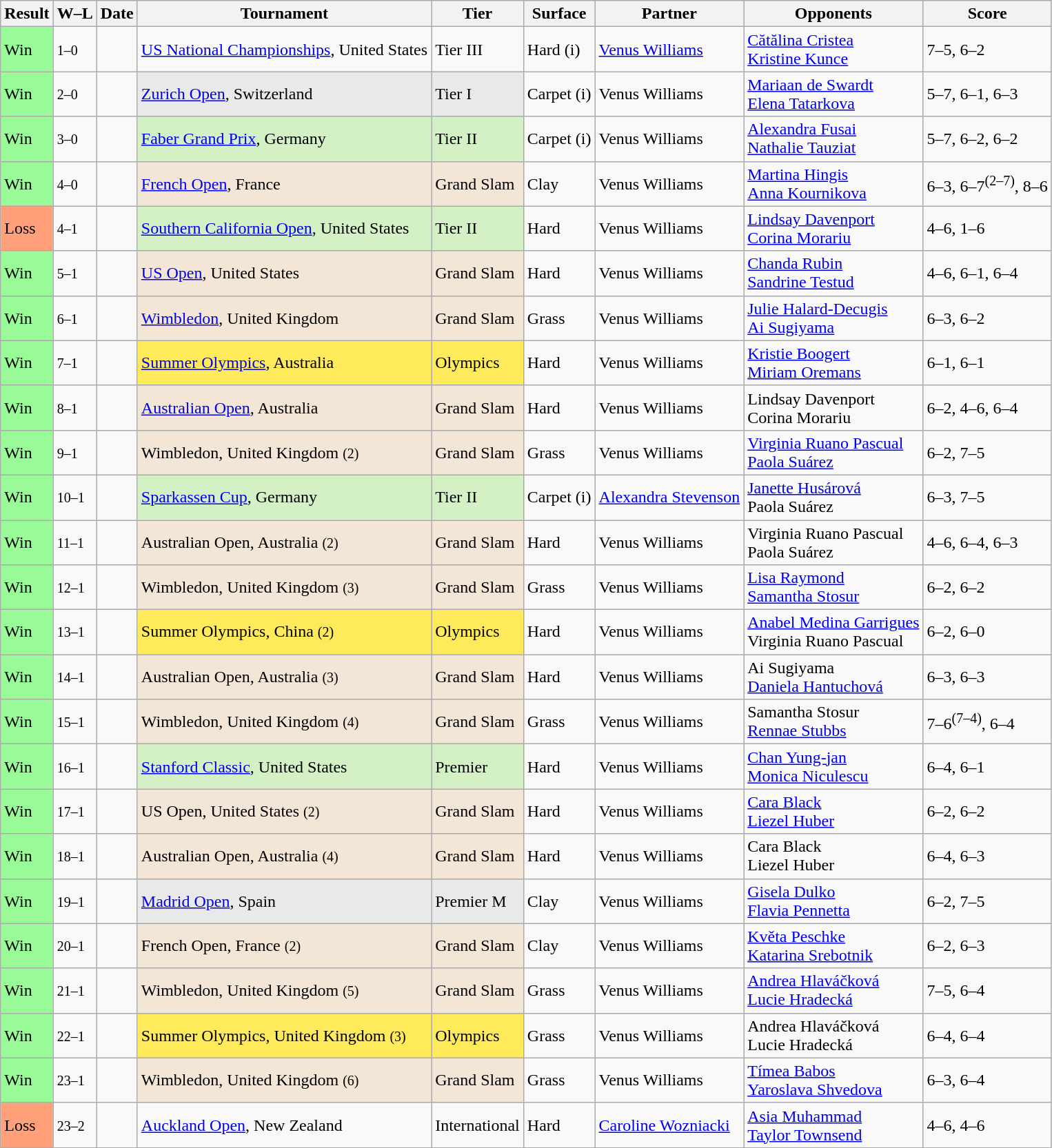<table class="sortable wikitable">
<tr>
<th>Result</th>
<th class="unsortable">W–L</th>
<th>Date</th>
<th>Tournament</th>
<th>Tier</th>
<th>Surface</th>
<th>Partner</th>
<th>Opponents</th>
<th class="unsortable">Score</th>
</tr>
<tr>
<td bgcolor=98FB98>Win</td>
<td><small>1–0</small></td>
<td><a href='#'></a></td>
<td><a href='#'>US National Championships</a>, United States</td>
<td>Tier III</td>
<td>Hard (i)</td>
<td> <a href='#'>Venus Williams</a></td>
<td> <a href='#'>Cătălina Cristea</a><br> <a href='#'>Kristine Kunce</a></td>
<td>7–5, 6–2</td>
</tr>
<tr>
<td bgcolor=98FB98>Win</td>
<td><small>2–0</small></td>
<td><a href='#'></a></td>
<td style="background:#E9E9E9;"><a href='#'>Zurich Open</a>, Switzerland</td>
<td style="background:#E9E9E9;">Tier I</td>
<td>Carpet (i)</td>
<td> Venus Williams</td>
<td> <a href='#'>Mariaan de Swardt</a><br> <a href='#'>Elena Tatarkova</a></td>
<td>5–7, 6–1, 6–3</td>
</tr>
<tr>
<td bgcolor=98FB98>Win</td>
<td><small>3–0</small></td>
<td><a href='#'></a></td>
<td style="background:#D4F1C5;"><a href='#'>Faber Grand Prix</a>, Germany</td>
<td style="background:#D4F1C5;">Tier II</td>
<td>Carpet (i)</td>
<td> Venus Williams</td>
<td> <a href='#'>Alexandra Fusai</a><br> <a href='#'>Nathalie Tauziat</a></td>
<td>5–7, 6–2, 6–2</td>
</tr>
<tr>
<td bgcolor=98FB98>Win</td>
<td><small>4–0</small></td>
<td><a href='#'></a></td>
<td style="background:#F3E6D7;"><a href='#'>French Open</a>, France</td>
<td style="background:#F3E6D7;">Grand Slam</td>
<td>Clay</td>
<td> Venus Williams</td>
<td> <a href='#'>Martina Hingis</a><br> <a href='#'>Anna Kournikova</a></td>
<td>6–3, 6–7<sup>(2–7)</sup>, 8–6</td>
</tr>
<tr>
<td bgcolor=ffa07a>Loss</td>
<td><small>4–1</small></td>
<td><a href='#'></a></td>
<td style="background:#D4F1C5;"><a href='#'>Southern California Open</a>, United States</td>
<td style="background:#D4F1C5;">Tier II</td>
<td>Hard</td>
<td> Venus Williams</td>
<td> <a href='#'>Lindsay Davenport</a><br> <a href='#'>Corina Morariu</a></td>
<td>4–6, 1–6</td>
</tr>
<tr>
<td bgcolor=98FB98>Win</td>
<td><small>5–1</small></td>
<td><a href='#'></a></td>
<td style="background:#F3E6D7;"><a href='#'>US Open</a>, United States</td>
<td style="background:#F3E6D7;">Grand Slam</td>
<td>Hard</td>
<td> Venus Williams</td>
<td> <a href='#'>Chanda Rubin</a><br> <a href='#'>Sandrine Testud</a></td>
<td>4–6, 6–1, 6–4</td>
</tr>
<tr>
<td bgcolor=98FB98>Win</td>
<td><small>6–1</small></td>
<td><a href='#'></a></td>
<td style="background:#F3E6D7;"><a href='#'>Wimbledon</a>, United Kingdom</td>
<td style="background:#F3E6D7;">Grand Slam</td>
<td>Grass</td>
<td> Venus Williams</td>
<td> <a href='#'>Julie Halard-Decugis</a><br> <a href='#'>Ai Sugiyama</a></td>
<td>6–3, 6–2</td>
</tr>
<tr>
<td bgcolor=98FB98>Win</td>
<td><small>7–1</small></td>
<td><a href='#'></a></td>
<td style="background:#FFEA5C;"><a href='#'>Summer Olympics</a>, Australia</td>
<td style="background:#FFEA5C;">Olympics</td>
<td>Hard</td>
<td> Venus Williams</td>
<td> <a href='#'>Kristie Boogert</a><br> <a href='#'>Miriam Oremans</a></td>
<td>6–1, 6–1</td>
</tr>
<tr>
<td bgcolor=98FB98>Win</td>
<td><small>8–1</small></td>
<td><a href='#'></a></td>
<td style="background:#F3E6D7;"><a href='#'>Australian Open</a>, Australia</td>
<td style="background:#F3E6D7;">Grand Slam</td>
<td>Hard</td>
<td> Venus Williams</td>
<td> Lindsay Davenport<br> Corina Morariu</td>
<td>6–2, 4–6, 6–4</td>
</tr>
<tr>
<td bgcolor=98FB98>Win</td>
<td><small>9–1</small></td>
<td><a href='#'></a></td>
<td style="background:#F3E6D7;">Wimbledon, United Kingdom <small>(2)</small></td>
<td style="background:#F3E6D7;">Grand Slam</td>
<td>Grass</td>
<td> Venus Williams</td>
<td> <a href='#'>Virginia Ruano Pascual</a><br> <a href='#'>Paola Suárez</a></td>
<td>6–2, 7–5</td>
</tr>
<tr>
<td bgcolor=98FB98>Win</td>
<td><small>10–1</small></td>
<td><a href='#'></a></td>
<td style="background:#D4F1C5;"><a href='#'>Sparkassen Cup</a>, Germany</td>
<td style="background:#D4F1C5;">Tier II</td>
<td>Carpet (i)</td>
<td nowrap> <a href='#'>Alexandra Stevenson</a></td>
<td> <a href='#'>Janette Husárová</a><br> Paola Suárez</td>
<td>6–3, 7–5</td>
</tr>
<tr>
<td bgcolor=98FB98>Win</td>
<td><small>11–1</small></td>
<td><a href='#'></a></td>
<td style="background:#F3E6D7;">Australian Open, Australia <small>(2)</small></td>
<td style="background:#F3E6D7;">Grand Slam</td>
<td>Hard</td>
<td> Venus Williams</td>
<td> Virginia Ruano Pascual<br> Paola Suárez</td>
<td>4–6, 6–4, 6–3</td>
</tr>
<tr>
<td bgcolor=98FB98>Win</td>
<td><small>12–1</small></td>
<td><a href='#'></a></td>
<td style="background:#F3E6D7;">Wimbledon, United Kingdom <small>(3)</small></td>
<td style="background:#F3E6D7;">Grand Slam</td>
<td>Grass</td>
<td> Venus Williams</td>
<td> <a href='#'>Lisa Raymond</a><br> <a href='#'>Samantha Stosur</a></td>
<td>6–2, 6–2</td>
</tr>
<tr>
<td bgcolor=98FB98>Win</td>
<td><small>13–1</small></td>
<td><a href='#'></a></td>
<td style="background:#FFEA5C;">Summer Olympics, China <small>(2)</small></td>
<td style="background:#FFEA5C;">Olympics</td>
<td>Hard</td>
<td> Venus Williams</td>
<td nowrap> <a href='#'>Anabel Medina Garrigues</a><br> Virginia Ruano Pascual</td>
<td>6–2, 6–0</td>
</tr>
<tr>
<td bgcolor=98FB98>Win</td>
<td><small>14–1</small></td>
<td><a href='#'></a></td>
<td style="background:#F3E6D7;">Australian Open, Australia <small>(3)</small></td>
<td style="background:#F3E6D7;">Grand Slam</td>
<td>Hard</td>
<td> Venus Williams</td>
<td> Ai Sugiyama<br> <a href='#'>Daniela Hantuchová</a></td>
<td>6–3, 6–3</td>
</tr>
<tr>
<td bgcolor=98FB98>Win</td>
<td><small>15–1</small></td>
<td><a href='#'></a></td>
<td style="background:#F3E6D7;">Wimbledon, United Kingdom <small>(4)</small></td>
<td style="background:#F3E6D7;">Grand Slam</td>
<td>Grass</td>
<td> Venus Williams</td>
<td> Samantha Stosur<br> <a href='#'>Rennae Stubbs</a></td>
<td>7–6<sup>(7–4)</sup>, 6–4</td>
</tr>
<tr>
<td bgcolor=98FB98>Win</td>
<td><small>16–1</small></td>
<td><a href='#'></a></td>
<td style="background:#D4F1C5;"><a href='#'>Stanford Classic</a>, United States</td>
<td style="background:#D4F1C5;">Premier</td>
<td>Hard</td>
<td> Venus Williams</td>
<td> <a href='#'>Chan Yung-jan</a><br> <a href='#'>Monica Niculescu</a></td>
<td>6–4, 6–1</td>
</tr>
<tr>
<td bgcolor=98FB98>Win</td>
<td><small>17–1</small></td>
<td><a href='#'></a></td>
<td style="background:#F3E6D7;">US Open, United States <small>(2)</small></td>
<td style="background:#F3E6D7;">Grand Slam</td>
<td>Hard</td>
<td> Venus Williams</td>
<td> <a href='#'>Cara Black</a><br> <a href='#'>Liezel Huber</a></td>
<td>6–2, 6–2</td>
</tr>
<tr>
<td bgcolor=98FB98>Win</td>
<td><small>18–1</small></td>
<td><a href='#'></a></td>
<td style="background:#F3E6D7;">Australian Open, Australia <small>(4)</small></td>
<td style="background:#F3E6D7;">Grand Slam</td>
<td>Hard</td>
<td> Venus Williams</td>
<td> Cara Black<br> Liezel Huber</td>
<td>6–4, 6–3</td>
</tr>
<tr>
<td bgcolor=98FB98>Win</td>
<td><small>19–1</small></td>
<td><a href='#'></a></td>
<td style="background:#E9E9E9;"><a href='#'>Madrid Open</a>, Spain</td>
<td style="background:#E9E9E9;">Premier M</td>
<td>Clay</td>
<td> Venus Williams</td>
<td> <a href='#'>Gisela Dulko</a><br> <a href='#'>Flavia Pennetta</a></td>
<td>6–2, 7–5</td>
</tr>
<tr>
<td bgcolor=98FB98>Win</td>
<td><small>20–1</small></td>
<td><a href='#'></a></td>
<td style="background:#F3E6D7;">French Open, France <small>(2)</small></td>
<td style="background:#F3E6D7;">Grand Slam</td>
<td>Clay</td>
<td> Venus Williams</td>
<td> <a href='#'>Květa Peschke</a><br> <a href='#'>Katarina Srebotnik</a></td>
<td>6–2, 6–3</td>
</tr>
<tr>
<td bgcolor=98FB98>Win</td>
<td><small>21–1</small></td>
<td><a href='#'></a></td>
<td style="background:#F3E6D7;">Wimbledon, United Kingdom <small>(5)</small></td>
<td style="background:#F3E6D7;">Grand Slam</td>
<td>Grass</td>
<td> Venus Williams</td>
<td> <a href='#'>Andrea Hlaváčková</a><br> <a href='#'>Lucie Hradecká</a></td>
<td>7–5, 6–4</td>
</tr>
<tr>
<td bgcolor=98FB98>Win</td>
<td><small>22–1</small></td>
<td><a href='#'></a></td>
<td style="background:#FFEA5C;">Summer Olympics, United Kingdom <small>(3)</small></td>
<td style="background:#FFEA5C;">Olympics</td>
<td>Grass</td>
<td> Venus Williams</td>
<td> Andrea Hlaváčková<br> Lucie Hradecká</td>
<td>6–4, 6–4</td>
</tr>
<tr>
<td bgcolor=98FB98>Win</td>
<td><small>23–1</small></td>
<td><a href='#'></a></td>
<td style="background:#F3E6D7;">Wimbledon, United Kingdom <small>(6)</small></td>
<td style="background:#F3E6D7;">Grand Slam</td>
<td>Grass</td>
<td> Venus Williams</td>
<td> <a href='#'>Tímea Babos</a><br> <a href='#'>Yaroslava Shvedova</a></td>
<td>6–3, 6–4</td>
</tr>
<tr>
<td bgcolor=FFA07A>Loss</td>
<td><small>23–2</small></td>
<td><a href='#'></a></td>
<td><a href='#'>Auckland Open</a>, New Zealand</td>
<td>International</td>
<td>Hard</td>
<td> <a href='#'>Caroline Wozniacki</a></td>
<td> <a href='#'>Asia Muhammad</a><br> <a href='#'>Taylor Townsend</a></td>
<td>4–6, 4–6</td>
</tr>
</table>
